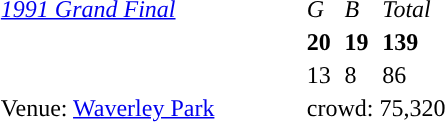<table style="margin-right:4px; margin-top:8px; float:right; border:1px No.">
<tr>
<td width=200><em><a href='#'>1991 Grand Final</a></em></td>
<td><em>G</em></td>
<td><em>B</em></td>
<td><em>Total</em></td>
</tr>
<tr>
<td style="text-align:left"></td>
<td><strong>20</strong></td>
<td><strong>19</strong></td>
<td><strong>139</strong></td>
</tr>
<tr>
<td style="text-align:left"></td>
<td>13</td>
<td>8</td>
<td>86</td>
</tr>
<tr>
<td>Venue: <a href='#'>Waverley Park</a></td>
<td colspan=3>crowd: 75,320</td>
</tr>
</table>
